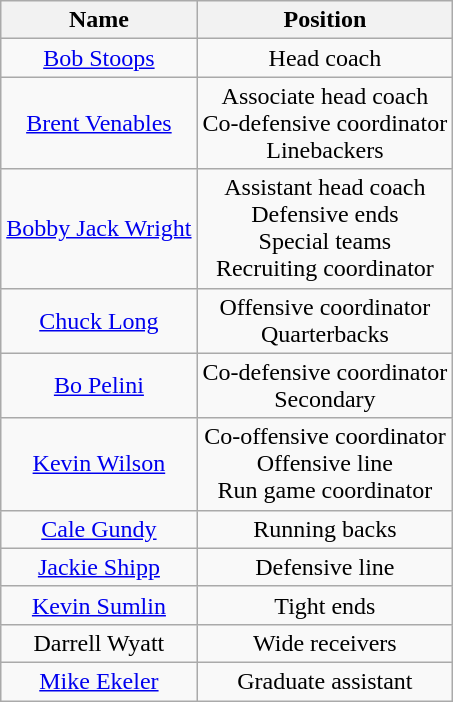<table class="wikitable">
<tr>
<th>Name</th>
<th>Position</th>
</tr>
<tr align="center">
<td><a href='#'>Bob Stoops</a></td>
<td>Head coach</td>
</tr>
<tr align="center">
<td><a href='#'>Brent Venables</a></td>
<td>Associate head coach<br>Co-defensive coordinator<br>Linebackers</td>
</tr>
<tr align="center">
<td><a href='#'>Bobby Jack Wright</a></td>
<td>Assistant head coach<br>Defensive ends<br>Special teams<br>Recruiting coordinator</td>
</tr>
<tr align="center">
<td><a href='#'>Chuck Long</a></td>
<td>Offensive coordinator<br>Quarterbacks</td>
</tr>
<tr align="center">
<td><a href='#'>Bo Pelini</a></td>
<td>Co-defensive coordinator<br>Secondary</td>
</tr>
<tr align="center">
<td><a href='#'>Kevin Wilson</a></td>
<td>Co-offensive coordinator<br>Offensive line<br>Run game coordinator</td>
</tr>
<tr align="center">
<td><a href='#'>Cale Gundy</a></td>
<td>Running backs</td>
</tr>
<tr align="center">
<td><a href='#'>Jackie Shipp</a></td>
<td>Defensive line</td>
</tr>
<tr align="center">
<td><a href='#'>Kevin Sumlin</a></td>
<td>Tight ends</td>
</tr>
<tr align="center">
<td>Darrell Wyatt</td>
<td>Wide receivers</td>
</tr>
<tr align="center">
<td><a href='#'>Mike Ekeler</a></td>
<td>Graduate assistant</td>
</tr>
</table>
